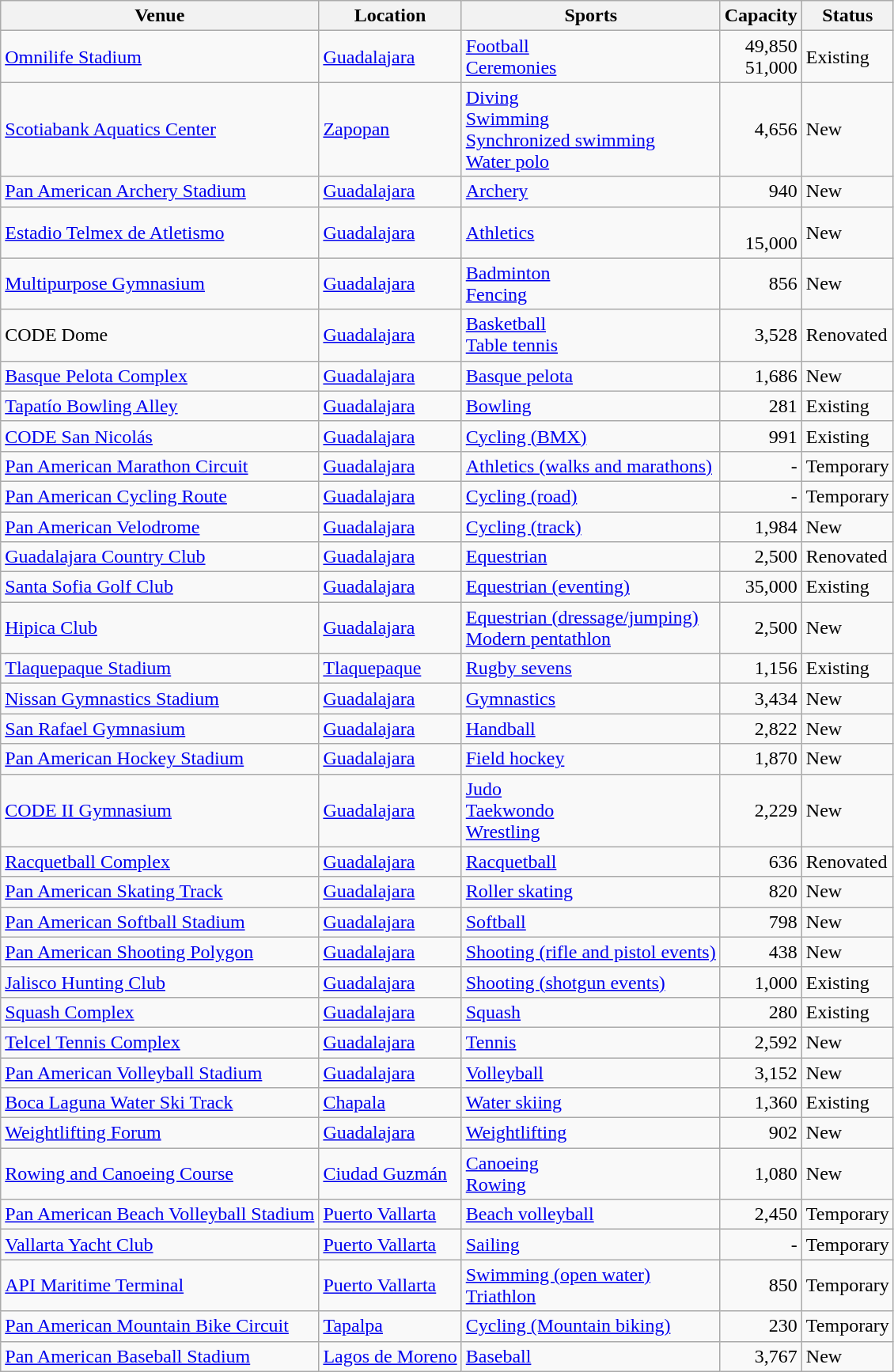<table class="wikitable sortable">
<tr>
<th>Venue</th>
<th>Location</th>
<th>Sports</th>
<th>Capacity</th>
<th>Status</th>
</tr>
<tr>
<td><a href='#'>Omnilife Stadium</a></td>
<td><a href='#'>Guadalajara</a></td>
<td><a href='#'>Football</a> <br> <a href='#'>Ceremonies</a></td>
<td align="right">49,850<br>51,000</td>
<td>Existing</td>
</tr>
<tr>
<td><a href='#'>Scotiabank Aquatics Center</a></td>
<td><a href='#'>Zapopan</a></td>
<td><a href='#'>Diving</a> <br> <a href='#'>Swimming</a> <br> <a href='#'>Synchronized swimming</a><br> <a href='#'>Water polo</a></td>
<td align="right">4,656</td>
<td>New</td>
</tr>
<tr>
<td><a href='#'>Pan American Archery Stadium</a></td>
<td><a href='#'>Guadalajara</a></td>
<td><a href='#'>Archery</a></td>
<td align="right">940</td>
<td>New</td>
</tr>
<tr>
<td><a href='#'>Estadio Telmex de Atletismo</a></td>
<td><a href='#'>Guadalajara</a></td>
<td><a href='#'>Athletics</a></td>
<td align="right"><br>15,000</td>
<td>New</td>
</tr>
<tr>
<td><a href='#'>Multipurpose Gymnasium</a></td>
<td><a href='#'>Guadalajara</a></td>
<td><a href='#'>Badminton</a> <br> <a href='#'>Fencing</a></td>
<td align="right">856</td>
<td>New</td>
</tr>
<tr>
<td>CODE Dome</td>
<td><a href='#'>Guadalajara</a></td>
<td><a href='#'>Basketball</a> <br> <a href='#'>Table tennis</a></td>
<td align="right">3,528</td>
<td>Renovated</td>
</tr>
<tr>
<td><a href='#'>Basque Pelota Complex</a></td>
<td><a href='#'>Guadalajara</a></td>
<td><a href='#'>Basque pelota</a></td>
<td align="right">1,686</td>
<td>New</td>
</tr>
<tr>
<td><a href='#'>Tapatío Bowling Alley</a></td>
<td><a href='#'>Guadalajara</a></td>
<td><a href='#'>Bowling</a></td>
<td align="right">281</td>
<td>Existing</td>
</tr>
<tr>
<td><a href='#'>CODE San Nicolás</a></td>
<td><a href='#'>Guadalajara</a></td>
<td><a href='#'>Cycling (BMX)</a></td>
<td align="right">991</td>
<td>Existing</td>
</tr>
<tr>
<td><a href='#'>Pan American Marathon Circuit</a></td>
<td><a href='#'>Guadalajara</a></td>
<td><a href='#'>Athletics (walks and marathons)</a></td>
<td align="right">-</td>
<td>Temporary</td>
</tr>
<tr>
<td><a href='#'>Pan American Cycling Route</a></td>
<td><a href='#'>Guadalajara</a></td>
<td><a href='#'>Cycling (road)</a></td>
<td align="right">-</td>
<td>Temporary</td>
</tr>
<tr>
<td><a href='#'>Pan American Velodrome</a></td>
<td><a href='#'>Guadalajara</a></td>
<td><a href='#'>Cycling (track)</a></td>
<td align="right">1,984</td>
<td>New</td>
</tr>
<tr>
<td><a href='#'>Guadalajara Country Club</a></td>
<td><a href='#'>Guadalajara</a></td>
<td><a href='#'>Equestrian</a></td>
<td align="right">2,500</td>
<td>Renovated</td>
</tr>
<tr>
<td><a href='#'>Santa Sofia Golf Club</a></td>
<td><a href='#'>Guadalajara</a></td>
<td><a href='#'>Equestrian (eventing)</a></td>
<td align="right">35,000</td>
<td>Existing</td>
</tr>
<tr>
<td><a href='#'>Hipica Club</a></td>
<td><a href='#'>Guadalajara</a></td>
<td><a href='#'>Equestrian (dressage/jumping)</a> <br><a href='#'>Modern pentathlon</a></td>
<td align="right">2,500</td>
<td>New</td>
</tr>
<tr>
<td><a href='#'>Tlaquepaque Stadium</a></td>
<td><a href='#'>Tlaquepaque</a></td>
<td><a href='#'>Rugby sevens</a></td>
<td align="right">1,156</td>
<td>Existing</td>
</tr>
<tr>
<td><a href='#'>Nissan Gymnastics Stadium</a></td>
<td><a href='#'>Guadalajara</a></td>
<td><a href='#'>Gymnastics</a></td>
<td align="right">3,434</td>
<td>New</td>
</tr>
<tr>
<td><a href='#'>San Rafael Gymnasium</a></td>
<td><a href='#'>Guadalajara</a></td>
<td><a href='#'>Handball</a></td>
<td align="right">2,822</td>
<td>New</td>
</tr>
<tr>
<td><a href='#'>Pan American Hockey Stadium</a></td>
<td><a href='#'>Guadalajara</a></td>
<td><a href='#'>Field hockey</a></td>
<td align="right">1,870</td>
<td>New</td>
</tr>
<tr>
<td><a href='#'>CODE II Gymnasium</a></td>
<td><a href='#'>Guadalajara</a></td>
<td><a href='#'>Judo</a> <br><a href='#'>Taekwondo</a><br><a href='#'>Wrestling</a></td>
<td align="right">2,229</td>
<td>New</td>
</tr>
<tr>
<td><a href='#'>Racquetball Complex</a></td>
<td><a href='#'>Guadalajara</a></td>
<td><a href='#'>Racquetball</a></td>
<td align="right">636</td>
<td>Renovated</td>
</tr>
<tr>
<td><a href='#'>Pan American Skating Track</a></td>
<td><a href='#'>Guadalajara</a></td>
<td><a href='#'>Roller skating</a></td>
<td align="right">820</td>
<td>New</td>
</tr>
<tr>
<td><a href='#'>Pan American Softball Stadium</a></td>
<td><a href='#'>Guadalajara</a></td>
<td><a href='#'>Softball</a></td>
<td align="right">798</td>
<td>New</td>
</tr>
<tr>
<td><a href='#'>Pan American Shooting Polygon</a></td>
<td><a href='#'>Guadalajara</a></td>
<td><a href='#'>Shooting (rifle and pistol events)</a></td>
<td align="right">438</td>
<td>New</td>
</tr>
<tr>
<td><a href='#'>Jalisco Hunting Club</a></td>
<td><a href='#'>Guadalajara</a></td>
<td><a href='#'>Shooting (shotgun events)</a></td>
<td align="right">1,000</td>
<td>Existing</td>
</tr>
<tr>
<td><a href='#'>Squash Complex</a></td>
<td><a href='#'>Guadalajara</a></td>
<td><a href='#'>Squash</a></td>
<td align="right">280</td>
<td>Existing</td>
</tr>
<tr>
<td><a href='#'>Telcel Tennis Complex</a></td>
<td><a href='#'>Guadalajara</a></td>
<td><a href='#'>Tennis</a></td>
<td align="right">2,592</td>
<td>New</td>
</tr>
<tr>
<td><a href='#'>Pan American Volleyball Stadium</a></td>
<td><a href='#'>Guadalajara</a></td>
<td><a href='#'>Volleyball</a></td>
<td align="right">3,152</td>
<td>New</td>
</tr>
<tr>
<td><a href='#'>Boca Laguna Water Ski Track</a></td>
<td><a href='#'>Chapala</a></td>
<td><a href='#'>Water skiing</a></td>
<td align="right">1,360</td>
<td>Existing</td>
</tr>
<tr>
<td><a href='#'>Weightlifting Forum</a></td>
<td><a href='#'>Guadalajara</a></td>
<td><a href='#'>Weightlifting</a></td>
<td align="right">902</td>
<td>New</td>
</tr>
<tr>
<td><a href='#'>Rowing and Canoeing Course</a></td>
<td><a href='#'>Ciudad Guzmán</a></td>
<td><a href='#'>Canoeing</a><br><a href='#'>Rowing</a></td>
<td align="right">1,080</td>
<td>New</td>
</tr>
<tr>
<td><a href='#'>Pan American Beach Volleyball Stadium</a></td>
<td><a href='#'>Puerto Vallarta</a></td>
<td><a href='#'>Beach volleyball</a></td>
<td align="right">2,450</td>
<td>Temporary</td>
</tr>
<tr>
<td><a href='#'>Vallarta Yacht Club</a></td>
<td><a href='#'>Puerto Vallarta</a></td>
<td><a href='#'>Sailing</a></td>
<td align="right">-</td>
<td>Temporary</td>
</tr>
<tr>
<td><a href='#'>API Maritime Terminal</a></td>
<td><a href='#'>Puerto Vallarta</a></td>
<td><a href='#'>Swimming (open water)</a> <br><a href='#'>Triathlon</a></td>
<td align="right">850</td>
<td>Temporary</td>
</tr>
<tr>
<td><a href='#'>Pan American Mountain Bike Circuit</a></td>
<td><a href='#'>Tapalpa</a></td>
<td><a href='#'>Cycling (Mountain biking)</a></td>
<td align="right">230</td>
<td>Temporary</td>
</tr>
<tr>
<td><a href='#'>Pan American Baseball Stadium</a></td>
<td><a href='#'>Lagos de Moreno</a></td>
<td><a href='#'>Baseball</a></td>
<td align="right">3,767</td>
<td>New</td>
</tr>
</table>
